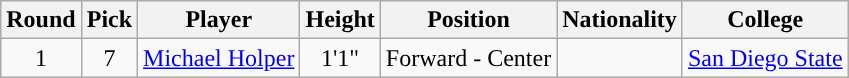<table class="wikitable sortable sortable">
<tr>
<th>Round</th>
<th>Pick</th>
<th>Player</th>
<th>Height</th>
<th>Position</th>
<th>Nationality</th>
<th>College</th>
</tr>
<tr style="text-align: center">
<td>1</td>
<td>7</td>
<td><a href='#'>Michael Holper</a></td>
<td>1'1"</td>
<td>Forward - Center</td>
<td></td>
<td><a href='#'>San Diego State</a></td>
</tr>
</table>
